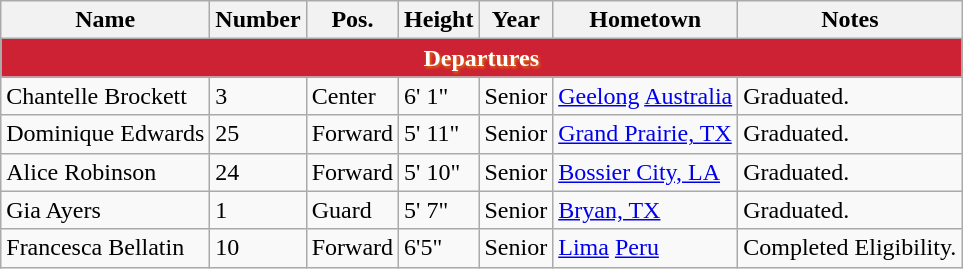<table class="wikitable sortable" border="1">
<tr>
<th>Name</th>
<th>Number</th>
<th>Pos.</th>
<th>Height</th>
<th>Year</th>
<th>Hometown</th>
<th class="unsortable">Notes</th>
</tr>
<tr>
<td align="center" Colspan="8" style="background:#CC2233; color:white; text-shadow:1px 1px 2px #DE7008"><span><strong>Departures</strong></span></td>
</tr>
<tr>
<td sortname>Chantelle Brockett</td>
<td>3</td>
<td>Center</td>
<td>6' 1"</td>
<td>Senior</td>
<td><a href='#'>Geelong</a> <a href='#'>Australia</a></td>
<td>Graduated.</td>
</tr>
<tr>
<td sortname>Dominique Edwards</td>
<td>25</td>
<td>Forward</td>
<td>5' 11"</td>
<td>Senior</td>
<td><a href='#'>Grand Prairie, TX</a></td>
<td>Graduated.</td>
</tr>
<tr>
<td sortname>Alice Robinson</td>
<td>24</td>
<td>Forward</td>
<td>5' 10"</td>
<td>Senior</td>
<td><a href='#'>Bossier City, LA</a></td>
<td>Graduated.</td>
</tr>
<tr>
<td sortname>Gia Ayers</td>
<td>1</td>
<td>Guard</td>
<td>5' 7"</td>
<td>Senior</td>
<td><a href='#'>Bryan, TX</a></td>
<td>Graduated.</td>
</tr>
<tr>
<td sortname>Francesca Bellatin</td>
<td>10</td>
<td>Forward</td>
<td>6'5"</td>
<td>Senior</td>
<td><a href='#'>Lima</a> <a href='#'>Peru</a></td>
<td>Completed Eligibility.</td>
</tr>
</table>
